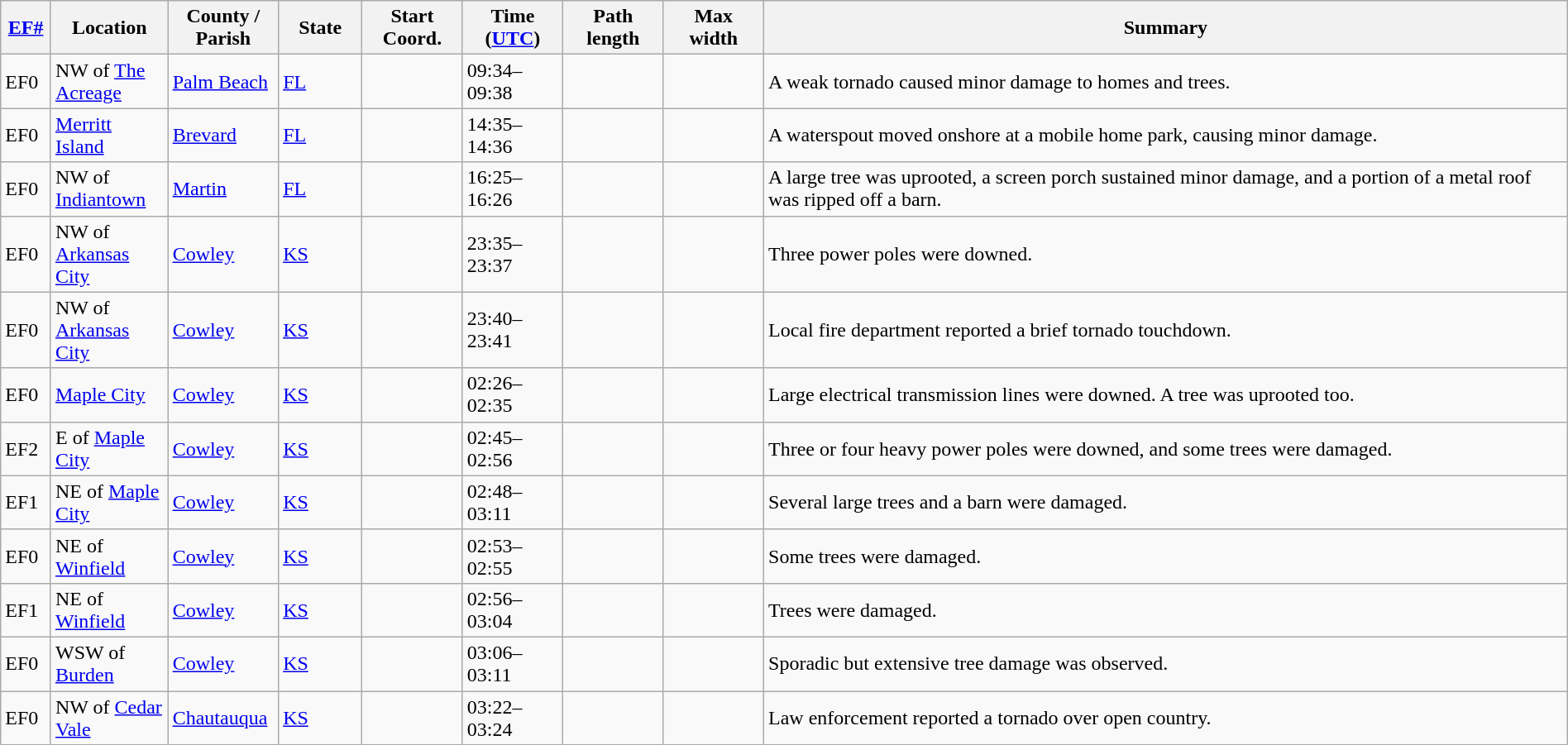<table class="wikitable sortable" style="width:100%;">
<tr>
<th scope="col"  style="width:3%; text-align:center;"><a href='#'>EF#</a></th>
<th scope="col"  style="width:7%; text-align:center;" class="unsortable">Location</th>
<th scope="col"  style="width:6%; text-align:center;" class="unsortable">County / Parish</th>
<th scope="col"  style="width:5%; text-align:center;">State</th>
<th scope="col"  style="width:6%; text-align:center;">Start Coord.</th>
<th scope="col"  style="width:6%; text-align:center;">Time (<a href='#'>UTC</a>)</th>
<th scope="col"  style="width:6%; text-align:center;">Path length</th>
<th scope="col"  style="width:6%; text-align:center;">Max width</th>
<th scope="col" class="unsortable" style="width:48%; text-align:center;">Summary</th>
</tr>
<tr>
<td bgcolor=>EF0</td>
<td>NW of <a href='#'>The Acreage</a></td>
<td><a href='#'>Palm Beach</a></td>
<td><a href='#'>FL</a></td>
<td></td>
<td>09:34–09:38</td>
<td></td>
<td></td>
<td>A weak tornado caused minor damage to homes and trees.</td>
</tr>
<tr>
<td bgcolor=>EF0</td>
<td><a href='#'>Merritt Island</a></td>
<td><a href='#'>Brevard</a></td>
<td><a href='#'>FL</a></td>
<td></td>
<td>14:35–14:36</td>
<td></td>
<td></td>
<td>A waterspout moved onshore at a mobile home park, causing minor damage.</td>
</tr>
<tr>
<td bgcolor=>EF0</td>
<td>NW of <a href='#'>Indiantown</a></td>
<td><a href='#'>Martin</a></td>
<td><a href='#'>FL</a></td>
<td></td>
<td>16:25–16:26</td>
<td></td>
<td></td>
<td>A large tree was uprooted, a screen porch sustained minor damage, and a portion of a metal roof was ripped off a barn.</td>
</tr>
<tr>
<td bgcolor=>EF0</td>
<td>NW of <a href='#'>Arkansas City</a></td>
<td><a href='#'>Cowley</a></td>
<td><a href='#'>KS</a></td>
<td></td>
<td>23:35–23:37</td>
<td></td>
<td></td>
<td>Three power poles were downed.</td>
</tr>
<tr>
<td bgcolor=>EF0</td>
<td>NW of <a href='#'>Arkansas City</a></td>
<td><a href='#'>Cowley</a></td>
<td><a href='#'>KS</a></td>
<td></td>
<td>23:40–23:41</td>
<td></td>
<td></td>
<td>Local fire department reported a brief tornado touchdown.</td>
</tr>
<tr>
<td bgcolor=>EF0</td>
<td><a href='#'>Maple City</a></td>
<td><a href='#'>Cowley</a></td>
<td><a href='#'>KS</a></td>
<td></td>
<td>02:26–02:35</td>
<td></td>
<td></td>
<td>Large electrical transmission lines were downed. A tree was uprooted too.</td>
</tr>
<tr>
<td bgcolor=>EF2</td>
<td>E of <a href='#'>Maple City</a></td>
<td><a href='#'>Cowley</a></td>
<td><a href='#'>KS</a></td>
<td></td>
<td>02:45–02:56</td>
<td></td>
<td></td>
<td>Three or four heavy power poles were downed, and some trees were damaged.</td>
</tr>
<tr>
<td bgcolor=>EF1</td>
<td>NE of <a href='#'>Maple City</a></td>
<td><a href='#'>Cowley</a></td>
<td><a href='#'>KS</a></td>
<td></td>
<td>02:48–03:11</td>
<td></td>
<td></td>
<td>Several large trees and a barn were damaged.</td>
</tr>
<tr>
<td bgcolor=>EF0</td>
<td>NE of <a href='#'>Winfield</a></td>
<td><a href='#'>Cowley</a></td>
<td><a href='#'>KS</a></td>
<td></td>
<td>02:53–02:55</td>
<td></td>
<td></td>
<td>Some trees were damaged.</td>
</tr>
<tr>
<td bgcolor=>EF1</td>
<td>NE of <a href='#'>Winfield</a></td>
<td><a href='#'>Cowley</a></td>
<td><a href='#'>KS</a></td>
<td></td>
<td>02:56–03:04</td>
<td></td>
<td></td>
<td>Trees were damaged.</td>
</tr>
<tr>
<td bgcolor=>EF0</td>
<td>WSW of <a href='#'>Burden</a></td>
<td><a href='#'>Cowley</a></td>
<td><a href='#'>KS</a></td>
<td></td>
<td>03:06–03:11</td>
<td></td>
<td></td>
<td>Sporadic but extensive tree damage was observed.</td>
</tr>
<tr>
<td bgcolor=>EF0</td>
<td>NW of <a href='#'>Cedar Vale</a></td>
<td><a href='#'>Chautauqua</a></td>
<td><a href='#'>KS</a></td>
<td></td>
<td>03:22–03:24</td>
<td></td>
<td></td>
<td>Law enforcement reported a tornado over open country.</td>
</tr>
<tr>
</tr>
</table>
